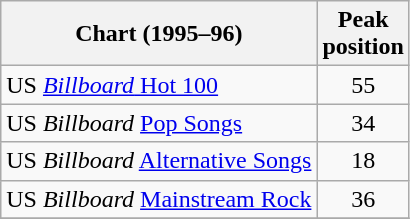<table class="wikitable sortable">
<tr>
<th>Chart (1995–96)</th>
<th>Peak<br>position</th>
</tr>
<tr>
<td>US <a href='#'><em>Billboard</em> Hot 100</a></td>
<td align="center">55</td>
</tr>
<tr>
<td>US <em>Billboard</em> <a href='#'>Pop Songs</a></td>
<td align="center">34</td>
</tr>
<tr>
<td>US <em>Billboard</em> <a href='#'>Alternative Songs</a></td>
<td align="center">18</td>
</tr>
<tr>
<td>US <em>Billboard</em> <a href='#'>Mainstream Rock</a></td>
<td align="center">36</td>
</tr>
<tr>
</tr>
</table>
